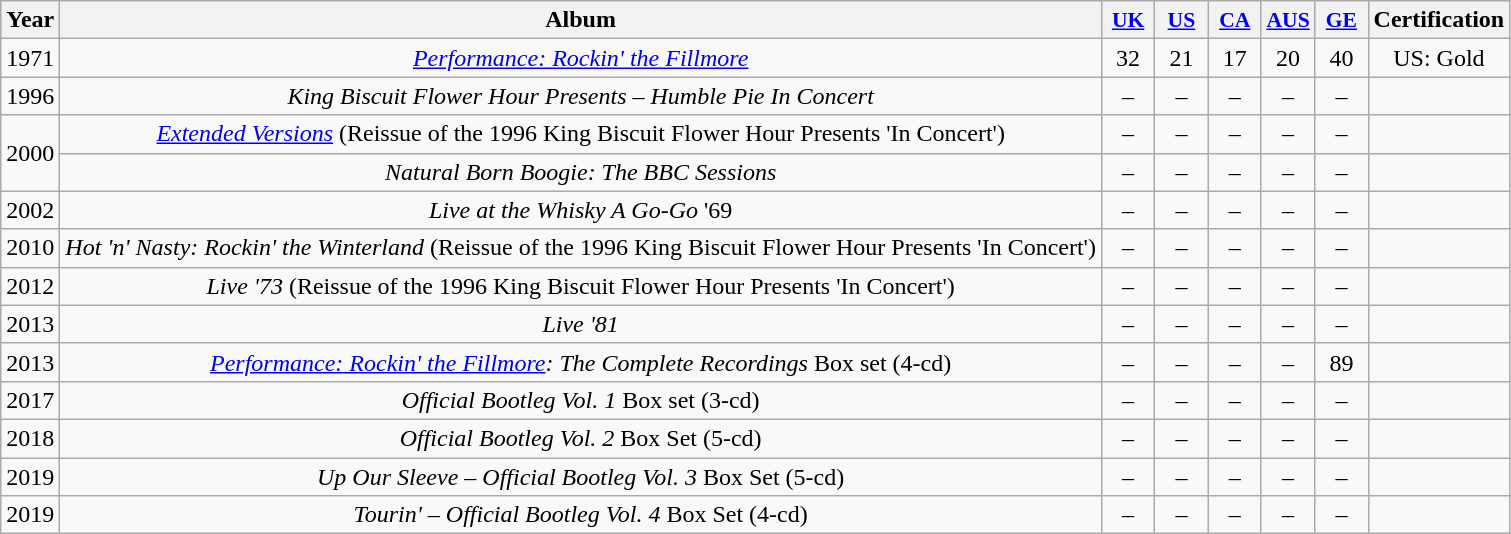<table class="wikitable" style="text-align:center;">
<tr>
<th>Year</th>
<th>Album</th>
<th style="width:2em;font-size:90%;"><a href='#'>UK</a><br></th>
<th style="width:2em;font-size:90%;"><a href='#'>US</a><br></th>
<th style="width:2em;font-size:90%;"><a href='#'>CA</a><br></th>
<th style="width:2em;font-size:90%;"><a href='#'>AUS</a><br></th>
<th style="width:2em;font-size:90%;"><a href='#'>GE</a><br></th>
<th>Certification</th>
</tr>
<tr>
<td>1971</td>
<td><em><a href='#'>Performance: Rockin' the Fillmore</a></em></td>
<td>32</td>
<td>21</td>
<td>17</td>
<td>20</td>
<td>40</td>
<td>US: Gold</td>
</tr>
<tr>
<td>1996</td>
<td><em>King Biscuit Flower Hour Presents – Humble Pie In Concert</em></td>
<td>–</td>
<td>–</td>
<td>–</td>
<td>–</td>
<td>–</td>
<td></td>
</tr>
<tr>
<td rowspan="2">2000</td>
<td><em><a href='#'>Extended Versions</a></em> (Reissue of the 1996 King Biscuit Flower Hour Presents 'In Concert')</td>
<td>–</td>
<td>–</td>
<td>–</td>
<td>–</td>
<td>–</td>
<td></td>
</tr>
<tr>
<td><em>Natural Born Boogie: The BBC Sessions</em></td>
<td>–</td>
<td>–</td>
<td>–</td>
<td>–</td>
<td>–</td>
<td></td>
</tr>
<tr>
<td>2002</td>
<td><em>Live at the Whisky A Go-Go</em> '69</td>
<td>–</td>
<td>–</td>
<td>–</td>
<td>–</td>
<td>–</td>
<td></td>
</tr>
<tr>
<td>2010</td>
<td><em>Hot 'n' Nasty: Rockin' the Winterland</em> (Reissue of the 1996 King Biscuit Flower Hour Presents 'In Concert')</td>
<td>–</td>
<td>–</td>
<td>–</td>
<td>–</td>
<td>–</td>
<td></td>
</tr>
<tr>
<td>2012</td>
<td><em>Live '73</em> (Reissue of the 1996 King Biscuit Flower Hour Presents 'In Concert')</td>
<td>–</td>
<td>–</td>
<td>–</td>
<td>–</td>
<td>–</td>
<td></td>
</tr>
<tr>
<td>2013</td>
<td><em>Live '81</em></td>
<td>–</td>
<td>–</td>
<td>–</td>
<td>–</td>
<td>–</td>
<td></td>
</tr>
<tr>
<td>2013</td>
<td><em><a href='#'>Performance: Rockin' the Fillmore</a>: The Complete Recordings</em> Box set (4-cd)</td>
<td>–</td>
<td>–</td>
<td>–</td>
<td>–</td>
<td>89</td>
<td></td>
</tr>
<tr>
<td>2017</td>
<td><em>Official Bootleg Vol. 1</em>  Box set (3-cd)</td>
<td>–</td>
<td>–</td>
<td>–</td>
<td>–</td>
<td>–</td>
<td></td>
</tr>
<tr>
<td>2018</td>
<td><em>Official Bootleg Vol. 2</em>  Box Set (5-cd)</td>
<td>–</td>
<td>–</td>
<td>–</td>
<td>–</td>
<td>–</td>
<td></td>
</tr>
<tr>
<td>2019</td>
<td><em>Up Our Sleeve – Official Bootleg Vol. 3</em>  Box Set (5-cd)</td>
<td>–</td>
<td>–</td>
<td>–</td>
<td>–</td>
<td>–</td>
<td></td>
</tr>
<tr>
<td>2019</td>
<td><em>Tourin' – Official Bootleg Vol. 4</em>  Box Set (4-cd)</td>
<td>–</td>
<td>–</td>
<td>–</td>
<td>–</td>
<td>–</td>
<td></td>
</tr>
</table>
